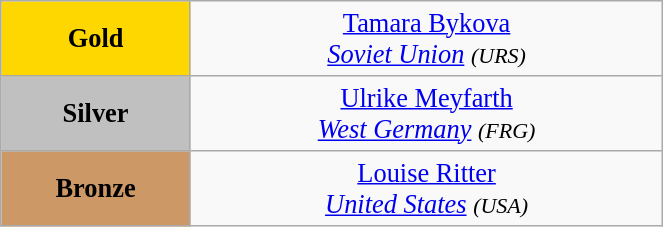<table class="wikitable" style=" text-align:center; font-size:110%;" width="35%">
<tr>
<td bgcolor="gold"><strong>Gold</strong></td>
<td> <a href='#'>Tamara Bykova</a><br><em><a href='#'>Soviet Union</a> <small>(URS)</small></em></td>
</tr>
<tr>
<td bgcolor="silver"><strong>Silver</strong></td>
<td> <a href='#'>Ulrike Meyfarth</a><br><em><a href='#'>West Germany</a> <small>(FRG)</small></em></td>
</tr>
<tr>
<td bgcolor="CC9966"><strong>Bronze</strong></td>
<td> <a href='#'>Louise Ritter</a><br><em><a href='#'>United States</a> <small>(USA)</small></em></td>
</tr>
</table>
